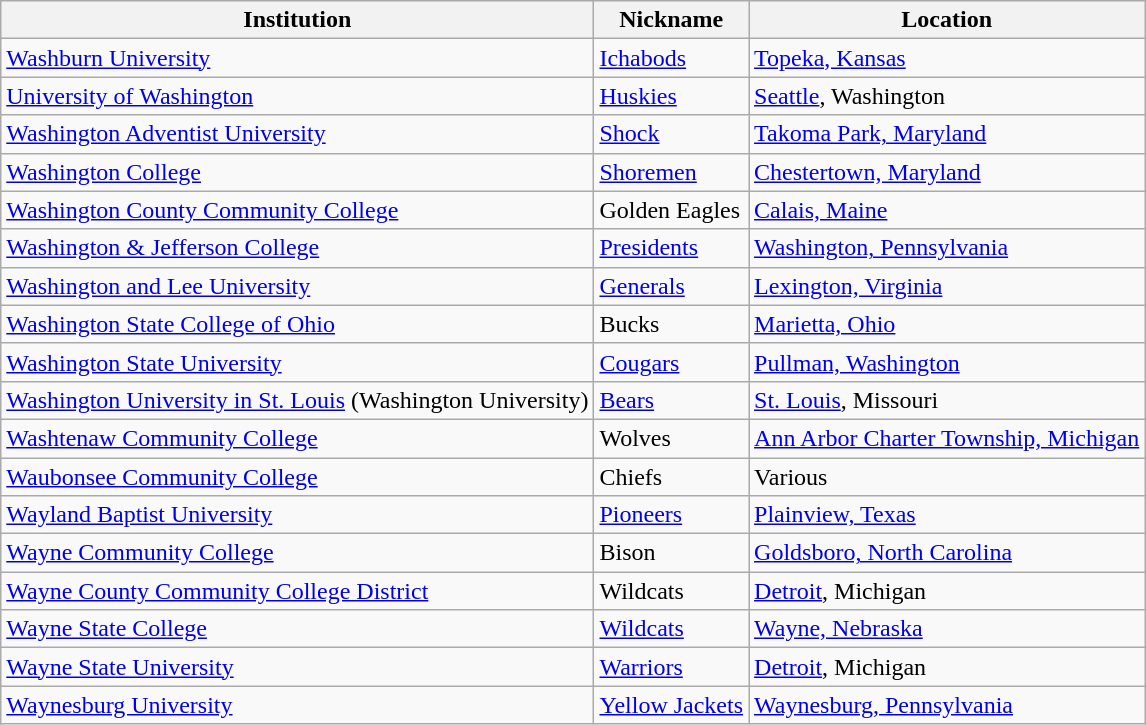<table class="wikitable">
<tr>
<th>Institution</th>
<th>Nickname</th>
<th>Location</th>
</tr>
<tr>
<td><a href='#'>Washburn University</a></td>
<td><a href='#'>Ichabods</a></td>
<td><a href='#'>Topeka, Kansas</a></td>
</tr>
<tr>
<td><a href='#'>University of Washington</a></td>
<td><a href='#'>Huskies</a></td>
<td><a href='#'>Seattle</a>, Washington</td>
</tr>
<tr>
<td><a href='#'>Washington Adventist University</a></td>
<td><a href='#'>Shock</a></td>
<td><a href='#'>Takoma Park, Maryland</a></td>
</tr>
<tr>
<td><a href='#'>Washington College</a></td>
<td><a href='#'>Shoremen</a></td>
<td><a href='#'>Chestertown, Maryland</a></td>
</tr>
<tr>
<td><a href='#'>Washington County Community College</a></td>
<td>Golden Eagles</td>
<td><a href='#'>Calais, Maine</a></td>
</tr>
<tr>
<td><a href='#'>Washington & Jefferson College</a></td>
<td><a href='#'>Presidents</a></td>
<td><a href='#'>Washington, Pennsylvania</a></td>
</tr>
<tr>
<td><a href='#'>Washington and Lee University</a></td>
<td><a href='#'>Generals</a></td>
<td><a href='#'>Lexington, Virginia</a></td>
</tr>
<tr>
<td><a href='#'>Washington State College of Ohio</a></td>
<td>Bucks</td>
<td><a href='#'>Marietta, Ohio</a></td>
</tr>
<tr>
<td><a href='#'>Washington State University</a></td>
<td><a href='#'>Cougars</a></td>
<td><a href='#'>Pullman, Washington</a></td>
</tr>
<tr>
<td><a href='#'>Washington University in St. Louis</a> (Washington University)</td>
<td><a href='#'>Bears</a></td>
<td><a href='#'>St. Louis</a>, Missouri</td>
</tr>
<tr>
<td><a href='#'>Washtenaw Community College</a></td>
<td>Wolves</td>
<td><a href='#'>Ann Arbor Charter Township, Michigan</a></td>
</tr>
<tr>
<td><a href='#'>Waubonsee Community College</a></td>
<td>Chiefs</td>
<td>Various</td>
</tr>
<tr>
<td><a href='#'>Wayland Baptist University</a></td>
<td><a href='#'>Pioneers</a></td>
<td><a href='#'>Plainview, Texas</a></td>
</tr>
<tr>
<td><a href='#'>Wayne Community College</a></td>
<td>Bison</td>
<td><a href='#'>Goldsboro, North Carolina</a></td>
</tr>
<tr>
<td><a href='#'>Wayne County Community College District</a></td>
<td>Wildcats</td>
<td><a href='#'>Detroit</a>, Michigan</td>
</tr>
<tr>
<td><a href='#'>Wayne State College</a></td>
<td><a href='#'>Wildcats</a></td>
<td><a href='#'>Wayne, Nebraska</a></td>
</tr>
<tr>
<td><a href='#'>Wayne State University</a></td>
<td><a href='#'>Warriors</a></td>
<td><a href='#'>Detroit</a>, Michigan</td>
</tr>
<tr>
<td><a href='#'>Waynesburg University</a></td>
<td><a href='#'>Yellow Jackets</a></td>
<td><a href='#'>Waynesburg, Pennsylvania</a></td>
</tr>
</table>
